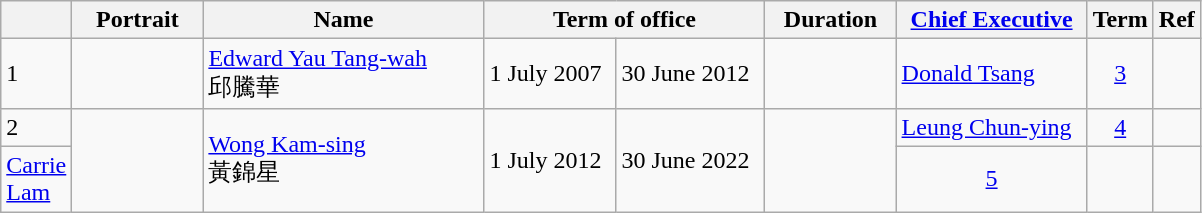<table class="wikitable"  style="text-align:left">
<tr>
<th width=10px></th>
<th width=80px>Portrait</th>
<th width=180px>Name</th>
<th width=180px colspan=2>Term of office</th>
<th width=80px>Duration</th>
<th width=120px><a href='#'>Chief Executive</a></th>
<th>Term</th>
<th>Ref</th>
</tr>
<tr>
<td bgcolor=>1</td>
<td></td>
<td><a href='#'>Edward Yau Tang-wah</a><br>邱騰華</td>
<td>1 July 2007</td>
<td>30 June 2012</td>
<td></td>
<td><a href='#'>Donald Tsang</a><br></td>
<td align=center><a href='#'>3</a></td>
<td></td>
</tr>
<tr>
<td bgcolor=>2</td>
<td rowspan=2></td>
<td rowspan=2><a href='#'>Wong Kam-sing</a><br>黃錦星</td>
<td rowspan=2>1 July 2012</td>
<td rowspan=2>30 June 2022</td>
<td rowspan=2></td>
<td><a href='#'>Leung Chun-ying</a><br></td>
<td align=center><a href='#'>4</a></td>
<td></td>
</tr>
<tr>
<td><a href='#'>Carrie Lam</a><br></td>
<td align=center><a href='#'>5</a></td>
<td></td>
</tr>
</table>
